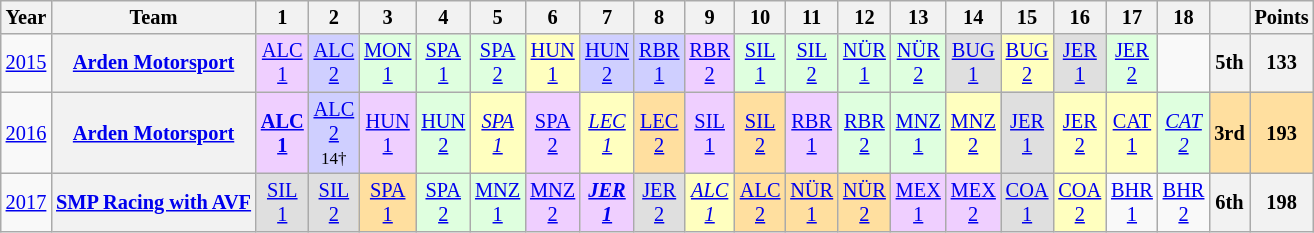<table class="wikitable" style="text-align:center; font-size:85%">
<tr>
<th>Year</th>
<th>Team</th>
<th>1</th>
<th>2</th>
<th>3</th>
<th>4</th>
<th>5</th>
<th>6</th>
<th>7</th>
<th>8</th>
<th>9</th>
<th>10</th>
<th>11</th>
<th>12</th>
<th>13</th>
<th>14</th>
<th>15</th>
<th>16</th>
<th>17</th>
<th>18</th>
<th></th>
<th>Points</th>
</tr>
<tr>
<td><a href='#'>2015</a></td>
<th nowrap><a href='#'>Arden Motorsport</a></th>
<td style="background:#EFCFFF;"><a href='#'>ALC<br>1</a><br></td>
<td style="background:#CFCFFF;"><a href='#'>ALC<br>2</a><br></td>
<td style="background:#DFFFDF;"><a href='#'>MON<br>1</a><br></td>
<td style="background:#DFFFDF;"><a href='#'>SPA<br>1</a><br></td>
<td style="background:#DFFFDF;"><a href='#'>SPA<br>2</a><br></td>
<td style="background:#FFFFBF;"><a href='#'>HUN<br>1</a><br></td>
<td style="background:#CFCFFF;"><a href='#'>HUN<br>2</a><br></td>
<td style="background:#CFCFFF;"><a href='#'>RBR<br>1</a><br></td>
<td style="background:#EFCFFF;"><a href='#'>RBR<br>2</a><br></td>
<td style="background:#DFFFDF;"><a href='#'>SIL<br>1</a><br></td>
<td style="background:#DFFFDF;"><a href='#'>SIL<br>2</a><br></td>
<td style="background:#DFFFDF;"><a href='#'>NÜR<br>1</a><br></td>
<td style="background:#DFFFDF;"><a href='#'>NÜR<br>2</a><br></td>
<td style="background:#DFDFDF;"><a href='#'>BUG<br>1</a><br></td>
<td style="background:#FFFFBF;"><a href='#'>BUG<br>2</a><br></td>
<td style="background:#DFDFDF;"><a href='#'>JER<br>1</a><br></td>
<td style="background:#DFFFDF;"><a href='#'>JER<br>2</a><br></td>
<td></td>
<th>5th</th>
<th>133</th>
</tr>
<tr>
<td><a href='#'>2016</a></td>
<th nowrap><a href='#'>Arden Motorsport</a></th>
<td style="background:#EFCFFF;"><strong><a href='#'>ALC<br>1</a></strong><br></td>
<td style="background:#CFCFFF;"><a href='#'>ALC<br>2</a><br><small>14†</small></td>
<td style="background:#EFCFFF;"><a href='#'>HUN<br>1</a><br></td>
<td style="background:#DFFFDF;"><a href='#'>HUN<br>2</a><br></td>
<td style="background:#FFFFBF;"><em><a href='#'>SPA<br>1</a></em><br></td>
<td style="background:#EFCFFF;"><a href='#'>SPA<br>2</a><br></td>
<td style="background:#FFFFBF;"><em><a href='#'>LEC<br>1</a></em><br></td>
<td style="background:#FFDF9F;"><a href='#'>LEC<br>2</a><br></td>
<td style="background:#EFCFFF;"><a href='#'>SIL<br>1</a><br></td>
<td style="background:#FFDF9F;"><a href='#'>SIL<br>2</a><br></td>
<td style="background:#EFCFFF;"><a href='#'>RBR<br>1</a><br></td>
<td style="background:#DFFFDF;"><a href='#'>RBR<br>2</a><br></td>
<td style="background:#DFFFDF;"><a href='#'>MNZ<br>1</a><br></td>
<td style="background:#FFFFBF;"><a href='#'>MNZ<br>2</a><br></td>
<td style="background:#DFDFDF;"><a href='#'>JER<br>1</a><br></td>
<td style="background:#FFFFBF;"><a href='#'>JER<br>2</a><br></td>
<td style="background:#FFFFBF;"><a href='#'>CAT<br>1</a><br></td>
<td style="background:#DFFFDF;"><em><a href='#'>CAT<br>2</a></em><br></td>
<th style="background:#FFDF9F;">3rd</th>
<th style="background:#FFDF9F;">193</th>
</tr>
<tr>
<td><a href='#'>2017</a></td>
<th nowrap><a href='#'>SMP Racing with AVF</a></th>
<td style="background:#DFDFDF;"><a href='#'>SIL<br>1</a><br></td>
<td style="background:#DFDFDF;"><a href='#'>SIL<br>2</a><br></td>
<td style="background:#FFDF9F;"><a href='#'>SPA<br>1</a><br></td>
<td style="background:#DFFFDF;"><a href='#'>SPA<br>2</a><br></td>
<td style="background:#DFFFDF;"><a href='#'>MNZ<br>1</a><br></td>
<td style="background:#EFCFFF;"><a href='#'>MNZ<br>2</a><br></td>
<td style="background:#EFCFFF;"><strong><em><a href='#'>JER<br>1</a></em></strong><br></td>
<td style="background:#DFDFDF;"><a href='#'>JER<br>2</a><br></td>
<td style="background:#FFFFBF;"><em><a href='#'>ALC<br>1</a></em><br></td>
<td style="background:#FFDF9F;"><a href='#'>ALC<br>2</a><br></td>
<td style="background:#FFDF9F;"><a href='#'>NÜR<br>1</a><br></td>
<td style="background:#FFDF9F;"><a href='#'>NÜR<br>2</a><br></td>
<td style="background:#EFCFFF;"><a href='#'>MEX<br>1</a><br></td>
<td style="background:#EFCFFF;"><a href='#'>MEX<br>2</a><br></td>
<td style="background:#DFDFDF;"><a href='#'>COA<br>1</a><br></td>
<td style="background:#FFFFBF;"><a href='#'>COA<br>2</a><br></td>
<td><a href='#'>BHR<br>1</a></td>
<td><a href='#'>BHR<br>2</a></td>
<th>6th</th>
<th>198</th>
</tr>
</table>
